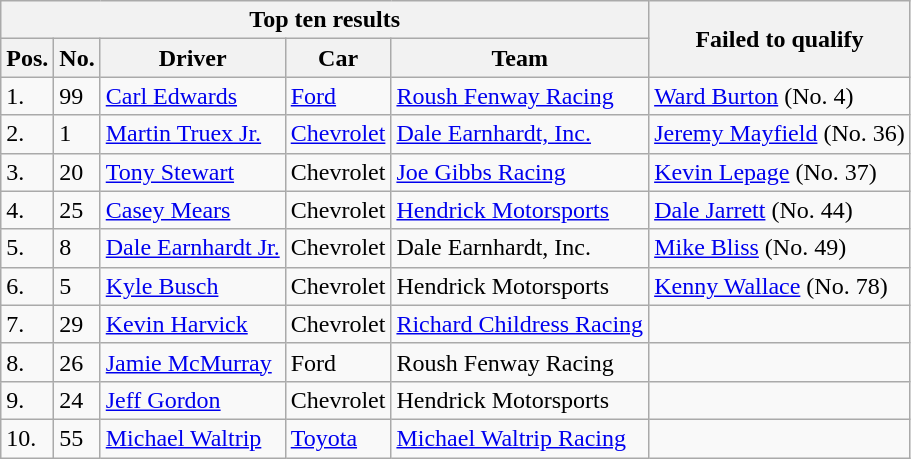<table class="wikitable">
<tr>
<th colspan=5>Top ten results</th>
<th rowspan=2>Failed to qualify</th>
</tr>
<tr>
<th>Pos.</th>
<th>No.</th>
<th>Driver</th>
<th>Car</th>
<th>Team</th>
</tr>
<tr>
<td>1.</td>
<td>99</td>
<td><a href='#'>Carl Edwards</a></td>
<td><a href='#'>Ford</a></td>
<td><a href='#'>Roush Fenway Racing</a></td>
<td><a href='#'>Ward Burton</a> (No. 4)</td>
</tr>
<tr>
<td>2.</td>
<td>1</td>
<td><a href='#'>Martin Truex Jr.</a></td>
<td><a href='#'>Chevrolet</a></td>
<td><a href='#'>Dale Earnhardt, Inc.</a></td>
<td><a href='#'>Jeremy Mayfield</a> (No. 36)</td>
</tr>
<tr>
<td>3.</td>
<td>20</td>
<td><a href='#'>Tony Stewart</a></td>
<td>Chevrolet</td>
<td><a href='#'>Joe Gibbs Racing</a></td>
<td><a href='#'>Kevin Lepage</a> (No. 37)</td>
</tr>
<tr>
<td>4.</td>
<td>25</td>
<td><a href='#'>Casey Mears</a></td>
<td>Chevrolet</td>
<td><a href='#'>Hendrick Motorsports</a></td>
<td><a href='#'>Dale Jarrett</a> (No. 44)</td>
</tr>
<tr>
<td>5.</td>
<td>8</td>
<td><a href='#'>Dale Earnhardt Jr.</a></td>
<td>Chevrolet</td>
<td>Dale Earnhardt, Inc.</td>
<td><a href='#'>Mike Bliss</a> (No. 49)</td>
</tr>
<tr>
<td>6.</td>
<td>5</td>
<td><a href='#'>Kyle Busch</a></td>
<td>Chevrolet</td>
<td>Hendrick Motorsports</td>
<td><a href='#'>Kenny Wallace</a> (No. 78)</td>
</tr>
<tr>
<td>7.</td>
<td>29</td>
<td><a href='#'>Kevin Harvick</a></td>
<td>Chevrolet</td>
<td><a href='#'>Richard Childress Racing</a></td>
<td></td>
</tr>
<tr>
<td>8.</td>
<td>26</td>
<td><a href='#'>Jamie McMurray</a></td>
<td>Ford</td>
<td>Roush Fenway Racing</td>
<td></td>
</tr>
<tr>
<td>9.</td>
<td>24</td>
<td><a href='#'>Jeff Gordon</a></td>
<td>Chevrolet</td>
<td>Hendrick Motorsports</td>
<td></td>
</tr>
<tr>
<td>10.</td>
<td>55</td>
<td><a href='#'>Michael Waltrip</a></td>
<td><a href='#'>Toyota</a></td>
<td><a href='#'>Michael Waltrip Racing</a></td>
<td></td>
</tr>
</table>
